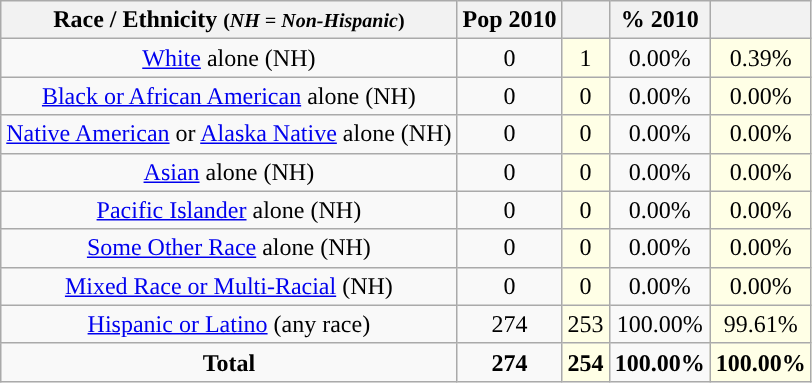<table class="wikitable" style="text-align:center;">
<tr>
<th>Race / Ethnicity <small>(<em>NH = Non-Hispanic</em>)</small></th>
<th>Pop 2010</th>
<th></th>
<th>% 2010</th>
<th></th>
</tr>
<tr>
<td><a href='#'>White</a> alone (NH)</td>
<td>0</td>
<td style='background: #ffffe6;'>1</td>
<td>0.00%</td>
<td style='background: #ffffe6;'>0.39%</td>
</tr>
<tr>
<td><a href='#'>Black or African American</a> alone (NH)</td>
<td>0</td>
<td style='background: #ffffe6;'>0</td>
<td>0.00%</td>
<td style='background: #ffffe6;'>0.00%</td>
</tr>
<tr>
<td><a href='#'>Native American</a> or <a href='#'>Alaska Native</a> alone (NH)</td>
<td>0</td>
<td style='background: #ffffe6;'>0</td>
<td>0.00%</td>
<td style='background: #ffffe6;'>0.00%</td>
</tr>
<tr>
<td><a href='#'>Asian</a> alone (NH)</td>
<td>0</td>
<td style='background: #ffffe6;'>0</td>
<td>0.00%</td>
<td style='background: #ffffe6;'>0.00%</td>
</tr>
<tr>
<td><a href='#'>Pacific Islander</a> alone (NH)</td>
<td>0</td>
<td style='background: #ffffe6;'>0</td>
<td>0.00%</td>
<td style='background: #ffffe6;'>0.00%</td>
</tr>
<tr>
<td><a href='#'>Some Other Race</a> alone (NH)</td>
<td>0</td>
<td style='background: #ffffe6;'>0</td>
<td>0.00%</td>
<td style='background: #ffffe6;'>0.00%</td>
</tr>
<tr>
<td><a href='#'>Mixed Race or Multi-Racial</a> (NH)</td>
<td>0</td>
<td style='background: #ffffe6;'>0</td>
<td>0.00%</td>
<td style='background: #ffffe6;'>0.00%</td>
</tr>
<tr>
<td><a href='#'>Hispanic or Latino</a> (any race)</td>
<td>274</td>
<td style='background: #ffffe6;'>253</td>
<td>100.00%</td>
<td style='background: #ffffe6;'>99.61%</td>
</tr>
<tr>
<td><strong>Total</strong></td>
<td><strong>274</strong></td>
<td style='background: #ffffe6;'><strong>254</strong></td>
<td><strong>100.00%</strong></td>
<td style='background: #ffffe6;'><strong>100.00%</strong></td>
</tr>
</table>
